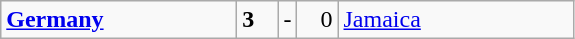<table class="wikitable">
<tr>
<td width=150> <strong><a href='#'>Germany</a></strong></td>
<td style="width:20px; text-align:left;"><strong>3</strong></td>
<td>-</td>
<td style="width:20px; text-align:right;">0</td>
<td width=150> <a href='#'>Jamaica</a></td>
</tr>
</table>
